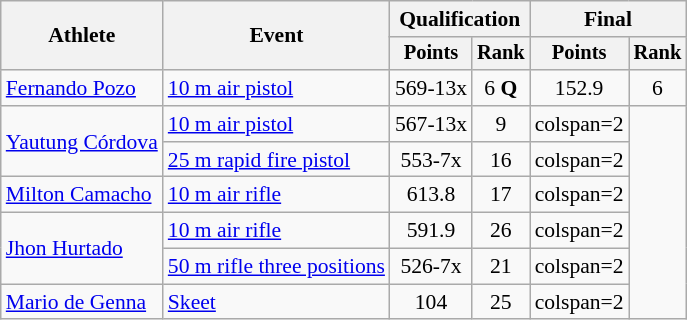<table class=wikitable style=font-size:90%;text-align:center>
<tr>
<th rowspan=2>Athlete</th>
<th rowspan=2>Event</th>
<th colspan=2>Qualification</th>
<th colspan=2>Final</th>
</tr>
<tr style=font-size:95%>
<th>Points</th>
<th>Rank</th>
<th>Points</th>
<th>Rank</th>
</tr>
<tr align=center>
<td align=left><a href='#'>Fernando Pozo</a></td>
<td align=left><a href='#'>10 m air pistol</a></td>
<td>569-13x</td>
<td>6 <strong>Q</strong></td>
<td>152.9</td>
<td>6</td>
</tr>
<tr align=center>
<td align=left rowspan=2><a href='#'>Yautung Córdova</a></td>
<td align=left><a href='#'>10 m air pistol</a></td>
<td>567-13x</td>
<td>9</td>
<td>colspan=2 </td>
</tr>
<tr align=center>
<td align=left><a href='#'>25 m rapid fire pistol</a></td>
<td>553-7x</td>
<td>16</td>
<td>colspan=2 </td>
</tr>
<tr align=center>
<td align=left><a href='#'>Milton Camacho</a></td>
<td align=left><a href='#'>10 m air rifle</a></td>
<td>613.8</td>
<td>17</td>
<td>colspan=2 </td>
</tr>
<tr align=center>
<td align=left rowspan=2><a href='#'>Jhon Hurtado</a></td>
<td align=left><a href='#'>10 m air rifle</a></td>
<td>591.9</td>
<td>26</td>
<td>colspan=2 </td>
</tr>
<tr align=center>
<td align=left><a href='#'>50 m rifle three positions</a></td>
<td>526-7x</td>
<td>21</td>
<td>colspan=2 </td>
</tr>
<tr align=center>
<td align=left><a href='#'>Mario de Genna</a></td>
<td align=left><a href='#'>Skeet</a></td>
<td>104</td>
<td>25</td>
<td>colspan=2 </td>
</tr>
</table>
